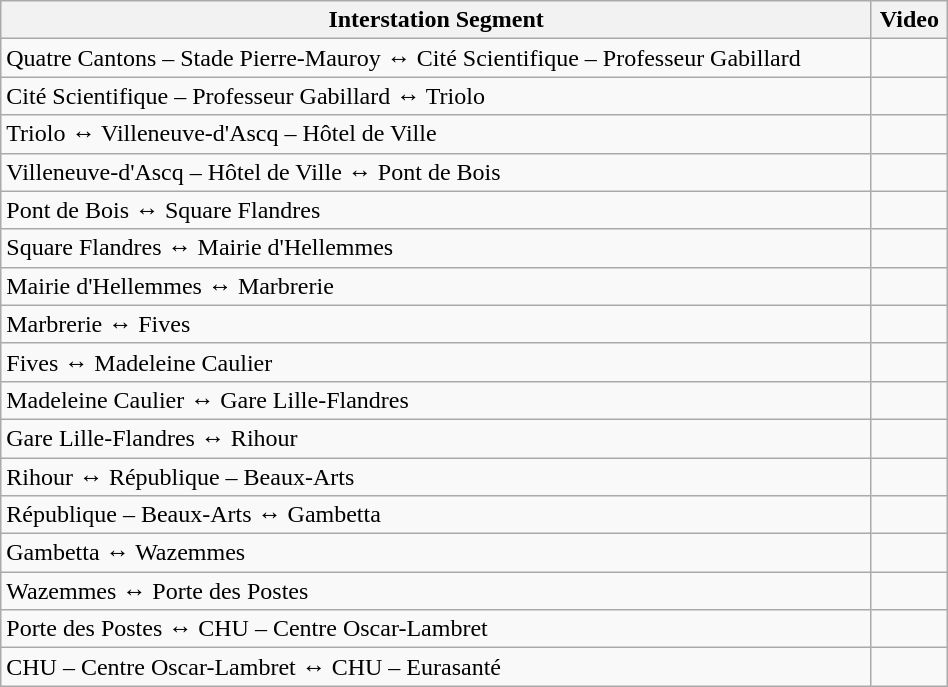<table class="wikitable mw-collapsible mw-collapsed" style="width:50%;">
<tr>
<th>Interstation Segment</th>
<th>Video</th>
</tr>
<tr>
<td>Quatre Cantons – Stade Pierre-Mauroy ↔ Cité Scientifique – Professeur Gabillard</td>
<td></td>
</tr>
<tr>
<td>Cité Scientifique – Professeur Gabillard ↔ Triolo</td>
<td></td>
</tr>
<tr>
<td>Triolo ↔ Villeneuve-d'Ascq – Hôtel de Ville</td>
<td></td>
</tr>
<tr>
<td>Villeneuve-d'Ascq – Hôtel de Ville ↔ Pont de Bois</td>
<td></td>
</tr>
<tr>
<td>Pont de Bois ↔ Square Flandres</td>
<td></td>
</tr>
<tr>
<td>Square Flandres ↔ Mairie d'Hellemmes</td>
<td></td>
</tr>
<tr>
<td>Mairie d'Hellemmes ↔ Marbrerie</td>
<td></td>
</tr>
<tr>
<td>Marbrerie ↔ Fives</td>
<td></td>
</tr>
<tr>
<td>Fives ↔ Madeleine Caulier</td>
<td></td>
</tr>
<tr>
<td>Madeleine Caulier ↔ Gare Lille-Flandres</td>
<td></td>
</tr>
<tr>
<td>Gare Lille-Flandres ↔ Rihour</td>
<td></td>
</tr>
<tr>
<td>Rihour ↔ République – Beaux-Arts</td>
<td></td>
</tr>
<tr>
<td>République – Beaux-Arts ↔ Gambetta</td>
<td></td>
</tr>
<tr>
<td>Gambetta ↔ Wazemmes</td>
<td></td>
</tr>
<tr>
<td>Wazemmes ↔ Porte des Postes</td>
<td></td>
</tr>
<tr>
<td>Porte des Postes ↔ CHU – Centre Oscar-Lambret</td>
<td></td>
</tr>
<tr>
<td>CHU – Centre Oscar-Lambret ↔ CHU – Eurasanté</td>
<td></td>
</tr>
</table>
